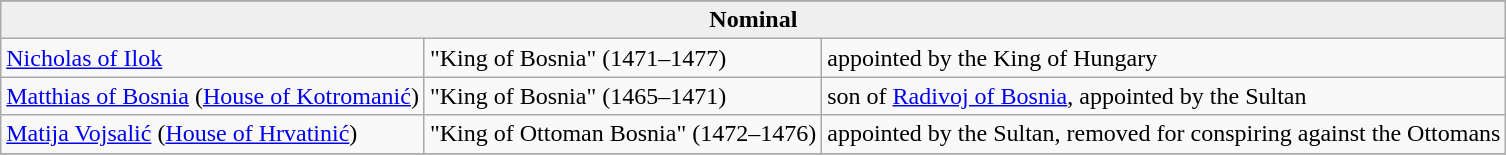<table class="wikitable">
<tr>
</tr>
<tr bgcolor="efefef">
<td colspan="3" align=center><strong>Nominal</strong></td>
</tr>
<tr>
<td><a href='#'>Nicholas of Ilok</a></td>
<td>"King of Bosnia" (1471–1477)</td>
<td>appointed by the King of Hungary</td>
</tr>
<tr>
<td><a href='#'>Matthias of Bosnia</a> (<a href='#'>House of Kotromanić</a>)</td>
<td>"King of Bosnia" (1465–1471)</td>
<td>son of <a href='#'>Radivoj of Bosnia</a>, appointed by the Sultan</td>
</tr>
<tr>
<td><a href='#'>Matija Vojsalić</a> (<a href='#'>House of Hrvatinić</a>)</td>
<td>"King of Ottoman Bosnia" (1472–1476)</td>
<td>appointed by the Sultan, removed for conspiring against the Ottomans</td>
</tr>
<tr>
</tr>
</table>
